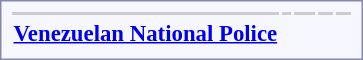<table style="border:1px solid #8888aa; background:#f7f8ff; padding:5px; font-size:95%; margin:0 12px 12px 0;">
<tr style="background:#ccc;">
<th></th>
<th colspan=2></th>
<th colspan=4></th>
<th colspan=3></th>
<th colspan=3></th>
</tr>
<tr style="text-align:center;">
<td rowspan=2><strong> <a href='#'>Venezuelan National Police</a></strong></td>
<td></td>
<td></td>
<td></td>
<td></td>
<td></td>
<td></td>
<td></td>
<td></td>
<td></td>
<td></td>
<td></td>
<td></td>
</tr>
<tr style="text-align:center;">
<td></td>
<td></td>
<td></td>
<td></td>
<td></td>
<td></td>
<td></td>
<td></td>
<td></td>
<td></td>
<td></td>
<td></td>
</tr>
</table>
